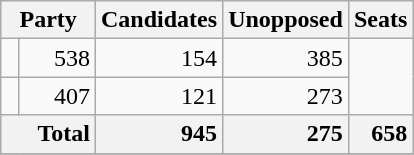<table class="wikitable">
<tr>
<th colspan=2>Party</th>
<th>Candidates</th>
<th>Unopposed</th>
<th>Seats</th>
</tr>
<tr>
<td></td>
<td align=right>538</td>
<td align=right>154</td>
<td align=right>385</td>
</tr>
<tr>
<td></td>
<td align=right>407</td>
<td align=right>121</td>
<td align=right>273</td>
</tr>
<tr class="sortbottom" style="font-weight: bold; text-align: right; background: #f2f2f2;">
<th colspan="2" style="padding-left: 1.5em; text-align: left;">Total</th>
<td>945</td>
<td>275</td>
<td>658</td>
</tr>
<tr>
</tr>
</table>
